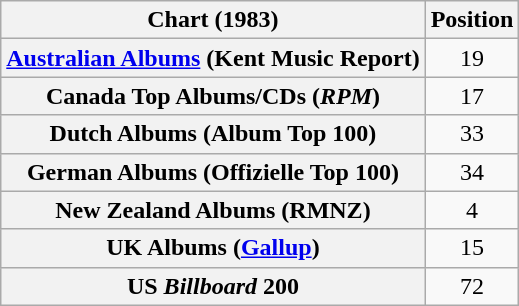<table class="wikitable sortable plainrowheaders" style="text-align:center">
<tr>
<th scope="col">Chart (1983)</th>
<th scope="col">Position</th>
</tr>
<tr>
<th scope="row"><a href='#'>Australian Albums</a> (Kent Music Report)</th>
<td>19</td>
</tr>
<tr>
<th scope="row">Canada Top Albums/CDs (<em>RPM</em>)</th>
<td>17</td>
</tr>
<tr>
<th scope="row">Dutch Albums (Album Top 100)</th>
<td>33</td>
</tr>
<tr>
<th scope="row">German Albums (Offizielle Top 100)</th>
<td>34</td>
</tr>
<tr>
<th scope="row">New Zealand Albums (RMNZ)</th>
<td>4</td>
</tr>
<tr>
<th scope="row">UK Albums (<a href='#'>Gallup</a>)</th>
<td>15</td>
</tr>
<tr>
<th scope="row">US <em>Billboard</em> 200</th>
<td>72</td>
</tr>
</table>
